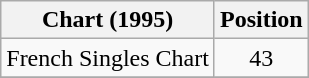<table class="wikitable sortable">
<tr>
<th>Chart (1995)</th>
<th>Position</th>
</tr>
<tr>
<td>French Singles Chart</td>
<td align="center">43</td>
</tr>
<tr>
</tr>
</table>
